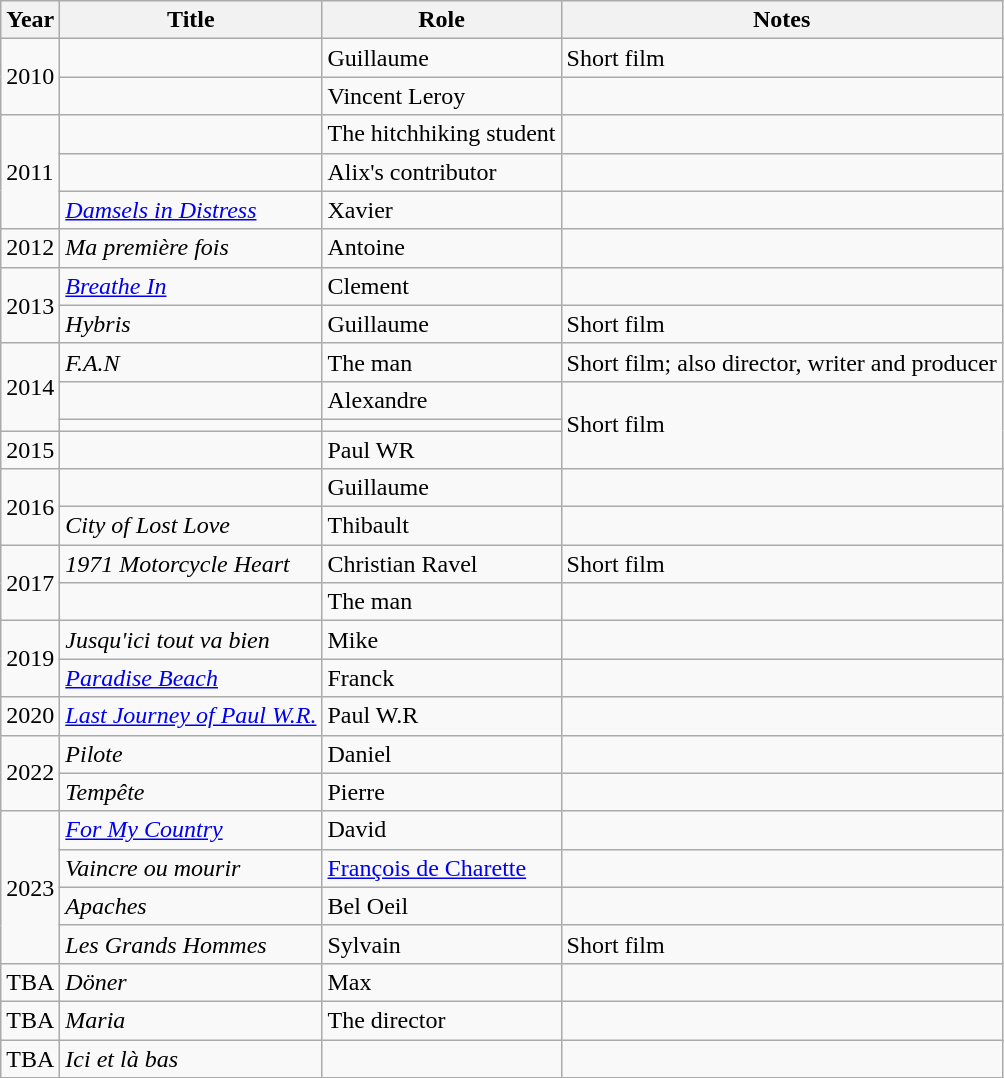<table class="wikitable sortable">
<tr>
<th>Year</th>
<th>Title</th>
<th>Role</th>
<th class="unsortable">Notes</th>
</tr>
<tr>
<td rowspan="2">2010</td>
<td><em></em></td>
<td>Guillaume</td>
<td>Short film</td>
</tr>
<tr>
<td><em></em></td>
<td>Vincent Leroy</td>
<td></td>
</tr>
<tr>
<td rowspan="3">2011</td>
<td><em></em></td>
<td>The hitchhiking student</td>
<td></td>
</tr>
<tr>
<td><em></em></td>
<td>Alix's contributor</td>
<td></td>
</tr>
<tr>
<td><em><a href='#'>Damsels in Distress</a></em></td>
<td>Xavier</td>
<td></td>
</tr>
<tr>
<td>2012</td>
<td><em>Ma première fois</em></td>
<td>Antoine</td>
<td></td>
</tr>
<tr>
<td rowspan="2">2013</td>
<td><em><a href='#'>Breathe In</a></em></td>
<td>Clement</td>
<td></td>
</tr>
<tr>
<td><em>Hybris</em></td>
<td>Guillaume</td>
<td>Short film</td>
</tr>
<tr>
<td rowspan="3">2014</td>
<td><em>F.A.N</em></td>
<td>The man</td>
<td>Short film; also director, writer and producer</td>
</tr>
<tr>
<td><em></em></td>
<td>Alexandre</td>
<td rowspan="3">Short film</td>
</tr>
<tr>
<td><em></em></td>
<td></td>
</tr>
<tr>
<td>2015</td>
<td><em></em></td>
<td>Paul WR</td>
</tr>
<tr>
<td rowspan="2">2016</td>
<td><em></em></td>
<td>Guillaume</td>
<td></td>
</tr>
<tr>
<td><em>City of Lost Love</em></td>
<td>Thibault</td>
<td></td>
</tr>
<tr>
<td rowspan="2">2017</td>
<td><em>1971 Motorcycle Heart</em></td>
<td>Christian Ravel</td>
<td>Short film</td>
</tr>
<tr>
<td><em></em></td>
<td>The man</td>
<td></td>
</tr>
<tr>
<td rowspan="2">2019</td>
<td><em>Jusqu'ici tout va bien</em></td>
<td>Mike</td>
<td></td>
</tr>
<tr>
<td><em><a href='#'>Paradise Beach</a></em></td>
<td>Franck</td>
<td></td>
</tr>
<tr>
<td>2020</td>
<td><em><a href='#'>Last Journey of Paul W.R.</a></em></td>
<td>Paul W.R</td>
<td></td>
</tr>
<tr>
<td rowspan="2">2022</td>
<td><em>Pilote</em></td>
<td>Daniel</td>
<td></td>
</tr>
<tr>
<td><em>Tempête</em></td>
<td>Pierre</td>
<td></td>
</tr>
<tr>
<td rowspan="4">2023</td>
<td><em><a href='#'>For My Country</a></em></td>
<td>David</td>
<td></td>
</tr>
<tr>
<td><em>Vaincre ou mourir</em></td>
<td><a href='#'>François de Charette</a></td>
<td></td>
</tr>
<tr>
<td><em>Apaches</em></td>
<td>Bel Oeil</td>
<td></td>
</tr>
<tr>
<td><em>Les Grands Hommes</em></td>
<td>Sylvain</td>
<td>Short film</td>
</tr>
<tr>
<td>TBA</td>
<td><em>Döner</em></td>
<td>Max</td>
<td></td>
</tr>
<tr>
<td>TBA</td>
<td><em>Maria</em></td>
<td>The director</td>
<td></td>
</tr>
<tr>
<td>TBA</td>
<td><em>Ici et là bas</em></td>
<td></td>
<td></td>
</tr>
</table>
